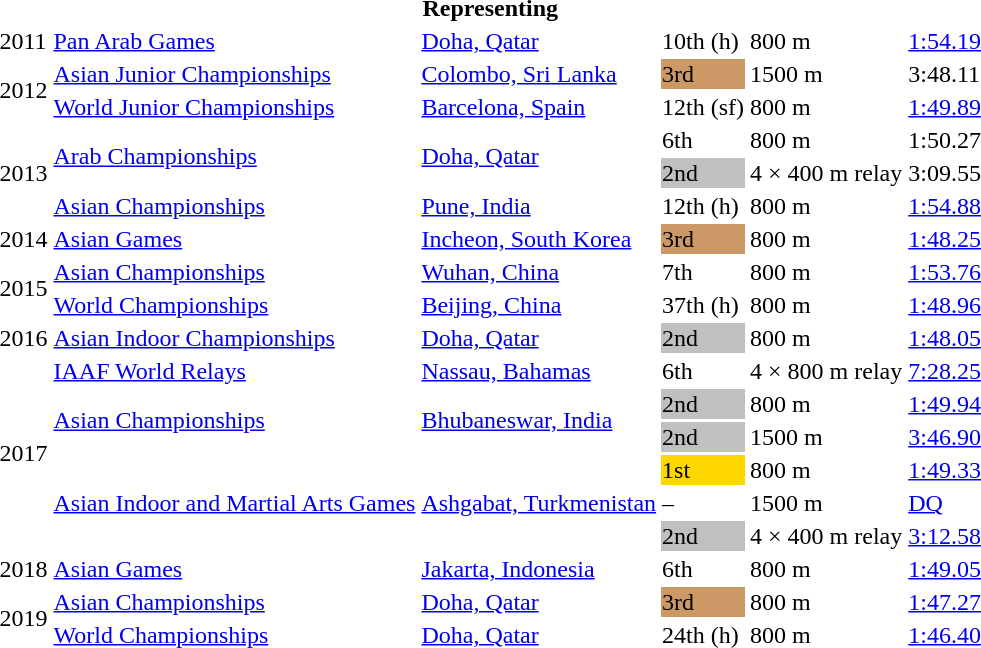<table>
<tr>
<th colspan="6">Representing </th>
</tr>
<tr>
<td>2011</td>
<td><a href='#'>Pan Arab Games</a></td>
<td><a href='#'>Doha, Qatar</a></td>
<td>10th (h)</td>
<td>800 m</td>
<td><a href='#'>1:54.19</a></td>
</tr>
<tr>
<td rowspan=2>2012</td>
<td><a href='#'>Asian Junior Championships</a></td>
<td><a href='#'>Colombo, Sri Lanka</a></td>
<td bgcolor=cc9966>3rd</td>
<td>1500 m</td>
<td>3:48.11</td>
</tr>
<tr>
<td><a href='#'>World Junior Championships</a></td>
<td><a href='#'>Barcelona, Spain</a></td>
<td>12th (sf)</td>
<td>800 m</td>
<td><a href='#'>1:49.89</a></td>
</tr>
<tr>
<td rowspan=3>2013</td>
<td rowspan=2><a href='#'>Arab Championships</a></td>
<td rowspan=2><a href='#'>Doha, Qatar</a></td>
<td>6th</td>
<td>800 m</td>
<td>1:50.27</td>
</tr>
<tr>
<td bgcolor=silver>2nd</td>
<td>4 × 400 m relay</td>
<td>3:09.55</td>
</tr>
<tr>
<td><a href='#'>Asian Championships</a></td>
<td><a href='#'>Pune, India</a></td>
<td>12th (h)</td>
<td>800 m</td>
<td><a href='#'>1:54.88</a></td>
</tr>
<tr>
<td>2014</td>
<td><a href='#'>Asian Games</a></td>
<td><a href='#'>Incheon, South Korea</a></td>
<td bgcolor=cc9966>3rd</td>
<td>800 m</td>
<td><a href='#'>1:48.25</a></td>
</tr>
<tr>
<td rowspan=2>2015</td>
<td><a href='#'>Asian Championships</a></td>
<td><a href='#'>Wuhan, China</a></td>
<td>7th</td>
<td>800 m</td>
<td><a href='#'>1:53.76</a></td>
</tr>
<tr>
<td><a href='#'>World Championships</a></td>
<td><a href='#'>Beijing, China</a></td>
<td>37th (h)</td>
<td>800 m</td>
<td><a href='#'>1:48.96</a></td>
</tr>
<tr>
<td>2016</td>
<td><a href='#'>Asian Indoor Championships</a></td>
<td><a href='#'>Doha, Qatar</a></td>
<td bgcolor=silver>2nd</td>
<td>800 m</td>
<td><a href='#'>1:48.05</a></td>
</tr>
<tr>
<td rowspan=6>2017</td>
<td><a href='#'>IAAF World Relays</a></td>
<td><a href='#'>Nassau, Bahamas</a></td>
<td>6th</td>
<td>4 × 800 m relay</td>
<td><a href='#'>7:28.25</a></td>
</tr>
<tr>
<td rowspan=2><a href='#'>Asian Championships</a></td>
<td rowspan=2><a href='#'>Bhubaneswar, India</a></td>
<td bgcolor=silver>2nd</td>
<td>800 m</td>
<td><a href='#'>1:49.94</a></td>
</tr>
<tr>
<td bgcolor=silver>2nd</td>
<td>1500 m</td>
<td><a href='#'>3:46.90</a></td>
</tr>
<tr>
<td rowspan=3><a href='#'>Asian Indoor and Martial Arts Games</a></td>
<td rowspan=3><a href='#'>Ashgabat, Turkmenistan</a></td>
<td bgcolor=gold>1st</td>
<td>800 m</td>
<td><a href='#'>1:49.33</a></td>
</tr>
<tr>
<td>–</td>
<td>1500 m</td>
<td><a href='#'>DQ</a></td>
</tr>
<tr>
<td bgcolor=silver>2nd</td>
<td>4 × 400 m relay</td>
<td><a href='#'>3:12.58</a></td>
</tr>
<tr>
<td>2018</td>
<td><a href='#'>Asian Games</a></td>
<td><a href='#'>Jakarta, Indonesia</a></td>
<td>6th</td>
<td>800 m</td>
<td><a href='#'>1:49.05</a></td>
</tr>
<tr>
<td rowspan=2>2019</td>
<td><a href='#'>Asian Championships</a></td>
<td><a href='#'>Doha, Qatar</a></td>
<td bgcolor=cc9966>3rd</td>
<td>800 m</td>
<td><a href='#'>1:47.27</a></td>
</tr>
<tr>
<td><a href='#'>World Championships</a></td>
<td><a href='#'>Doha, Qatar</a></td>
<td>24th (h)</td>
<td>800 m</td>
<td><a href='#'>1:46.40</a></td>
</tr>
</table>
